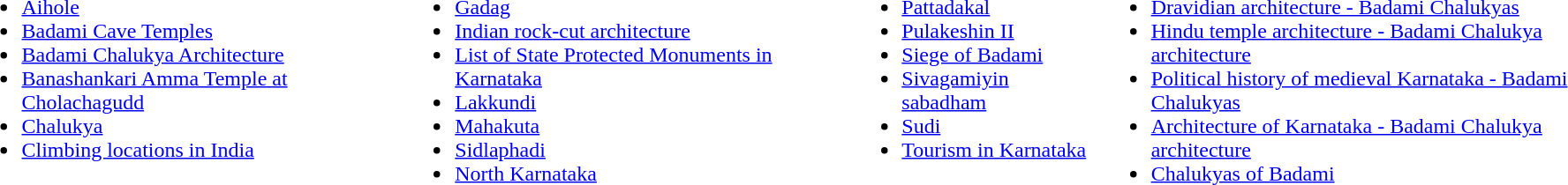<table>
<tr valign=top>
<td><br><ul><li><a href='#'>Aihole</a></li><li><a href='#'>Badami Cave Temples</a></li><li><a href='#'>Badami Chalukya Architecture</a></li><li><a href='#'>Banashankari Amma Temple at Cholachagudd</a></li><li><a href='#'>Chalukya</a></li><li><a href='#'>Climbing locations in India</a></li></ul></td>
<td><br><ul><li><a href='#'>Gadag</a></li><li><a href='#'>Indian rock-cut architecture</a></li><li><a href='#'>List of State Protected Monuments in Karnataka</a></li><li><a href='#'>Lakkundi</a></li><li><a href='#'>Mahakuta</a></li><li><a href='#'>Sidlaphadi</a></li><li><a href='#'>North Karnataka</a></li></ul></td>
<td><br><ul><li><a href='#'>Pattadakal</a></li><li><a href='#'>Pulakeshin II</a></li><li><a href='#'>Siege of Badami</a></li><li><a href='#'>Sivagamiyin sabadham</a></li><li><a href='#'>Sudi</a></li><li><a href='#'>Tourism in Karnataka</a></li></ul></td>
<td><br><ul><li><a href='#'>Dravidian architecture - Badami Chalukyas</a></li><li><a href='#'>Hindu temple architecture - Badami Chalukya architecture</a></li><li><a href='#'>Political history of medieval Karnataka - Badami Chalukyas</a></li><li><a href='#'>Architecture of Karnataka - Badami Chalukya architecture</a></li><li><a href='#'>Chalukyas of Badami</a></li></ul></td>
</tr>
</table>
